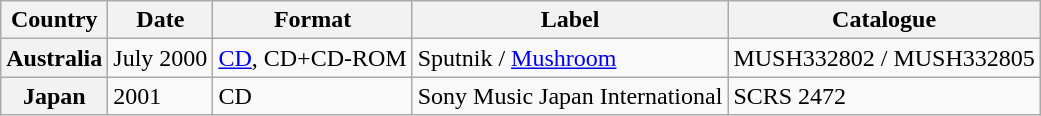<table class="wikitable plainrowheaders">
<tr>
<th scope="col">Country</th>
<th scope="col">Date</th>
<th scope="col">Format</th>
<th scope="col">Label</th>
<th scope="col">Catalogue</th>
</tr>
<tr>
<th scope="row">Australia</th>
<td>July 2000</td>
<td><a href='#'>CD</a>, CD+CD-ROM</td>
<td>Sputnik / <a href='#'>Mushroom</a></td>
<td>MUSH332802 / MUSH332805</td>
</tr>
<tr>
<th scope="row">Japan</th>
<td>2001</td>
<td>CD</td>
<td>Sony Music Japan International</td>
<td>SCRS 2472</td>
</tr>
</table>
